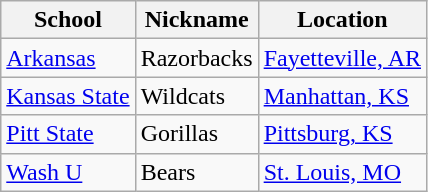<table class="wikitable sortable">
<tr>
<th>School</th>
<th>Nickname</th>
<th>Location</th>
</tr>
<tr>
<td><a href='#'>Arkansas</a></td>
<td>Razorbacks</td>
<td><a href='#'>Fayetteville, AR</a></td>
</tr>
<tr>
<td><a href='#'>Kansas State</a></td>
<td>Wildcats</td>
<td><a href='#'>Manhattan, KS</a></td>
</tr>
<tr>
<td><a href='#'>Pitt State</a></td>
<td>Gorillas</td>
<td><a href='#'>Pittsburg, KS</a></td>
</tr>
<tr>
<td><a href='#'>Wash U</a></td>
<td>Bears</td>
<td><a href='#'>St. Louis, MO</a></td>
</tr>
</table>
